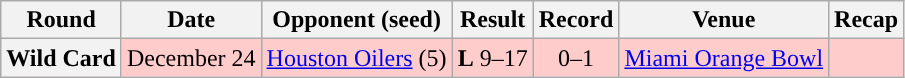<table class="wikitable" style="text-align:center">
<tr>
<th>Round</th>
<th>Date</th>
<th>Opponent (seed)</th>
<th>Result</th>
<th>Record</th>
<th>Venue</th>
<th>Recap</th>
</tr>
<tr style="text-align:center; background:#fcc;">
<th>Wild Card</th>
<td>December 24</td>
<td><a href='#'>Houston Oilers</a> (5)</td>
<td><strong>L</strong> 9–17</td>
<td>0–1</td>
<td><a href='#'>Miami Orange Bowl</a></td>
<td></td>
</tr>
</table>
